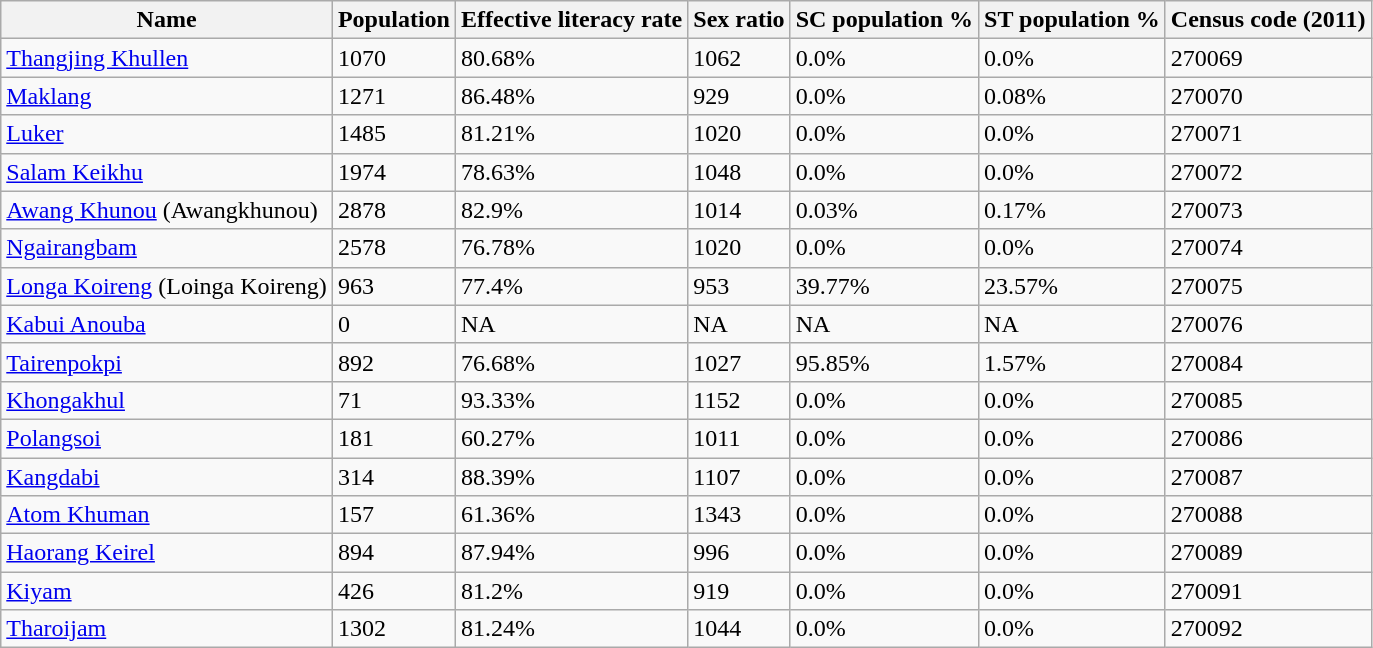<table class="wikitable sortable">
<tr>
<th>Name</th>
<th>Population</th>
<th>Effective literacy rate</th>
<th>Sex ratio</th>
<th>SC population %</th>
<th>ST population %</th>
<th>Census code (2011)</th>
</tr>
<tr>
<td><a href='#'>Thangjing Khullen</a></td>
<td>1070</td>
<td>80.68%</td>
<td>1062</td>
<td>0.0%</td>
<td>0.0%</td>
<td>270069</td>
</tr>
<tr>
<td><a href='#'>Maklang</a></td>
<td>1271</td>
<td>86.48%</td>
<td>929</td>
<td>0.0%</td>
<td>0.08%</td>
<td>270070</td>
</tr>
<tr>
<td><a href='#'>Luker</a></td>
<td>1485</td>
<td>81.21%</td>
<td>1020</td>
<td>0.0%</td>
<td>0.0%</td>
<td>270071</td>
</tr>
<tr>
<td><a href='#'>Salam Keikhu</a></td>
<td>1974</td>
<td>78.63%</td>
<td>1048</td>
<td>0.0%</td>
<td>0.0%</td>
<td>270072</td>
</tr>
<tr>
<td><a href='#'>Awang Khunou</a> (Awangkhunou)</td>
<td>2878</td>
<td>82.9%</td>
<td>1014</td>
<td>0.03%</td>
<td>0.17%</td>
<td>270073</td>
</tr>
<tr>
<td><a href='#'>Ngairangbam</a></td>
<td>2578</td>
<td>76.78%</td>
<td>1020</td>
<td>0.0%</td>
<td>0.0%</td>
<td>270074</td>
</tr>
<tr>
<td><a href='#'>Longa Koireng</a> (Loinga Koireng)</td>
<td>963</td>
<td>77.4%</td>
<td>953</td>
<td>39.77%</td>
<td>23.57%</td>
<td>270075</td>
</tr>
<tr>
<td><a href='#'>Kabui Anouba</a></td>
<td>0</td>
<td>NA</td>
<td>NA</td>
<td>NA</td>
<td>NA</td>
<td>270076</td>
</tr>
<tr>
<td><a href='#'>Tairenpokpi</a></td>
<td>892</td>
<td>76.68%</td>
<td>1027</td>
<td>95.85%</td>
<td>1.57%</td>
<td>270084</td>
</tr>
<tr>
<td><a href='#'>Khongakhul</a></td>
<td>71</td>
<td>93.33%</td>
<td>1152</td>
<td>0.0%</td>
<td>0.0%</td>
<td>270085</td>
</tr>
<tr>
<td><a href='#'>Polangsoi</a></td>
<td>181</td>
<td>60.27%</td>
<td>1011</td>
<td>0.0%</td>
<td>0.0%</td>
<td>270086</td>
</tr>
<tr>
<td><a href='#'>Kangdabi</a></td>
<td>314</td>
<td>88.39%</td>
<td>1107</td>
<td>0.0%</td>
<td>0.0%</td>
<td>270087</td>
</tr>
<tr>
<td><a href='#'>Atom Khuman</a></td>
<td>157</td>
<td>61.36%</td>
<td>1343</td>
<td>0.0%</td>
<td>0.0%</td>
<td>270088</td>
</tr>
<tr>
<td><a href='#'>Haorang Keirel</a></td>
<td>894</td>
<td>87.94%</td>
<td>996</td>
<td>0.0%</td>
<td>0.0%</td>
<td>270089</td>
</tr>
<tr>
<td><a href='#'>Kiyam</a></td>
<td>426</td>
<td>81.2%</td>
<td>919</td>
<td>0.0%</td>
<td>0.0%</td>
<td>270091</td>
</tr>
<tr>
<td><a href='#'>Tharoijam</a></td>
<td>1302</td>
<td>81.24%</td>
<td>1044</td>
<td>0.0%</td>
<td>0.0%</td>
<td>270092</td>
</tr>
</table>
